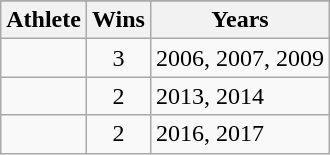<table class="wikitable">
<tr>
</tr>
<tr>
<th>Athlete</th>
<th>Wins</th>
<th>Years</th>
</tr>
<tr>
<td></td>
<td align=center>3</td>
<td>2006, 2007, 2009</td>
</tr>
<tr>
<td></td>
<td align=center>2</td>
<td>2013, 2014</td>
</tr>
<tr>
<td></td>
<td align=center>2</td>
<td>2016, 2017</td>
</tr>
</table>
